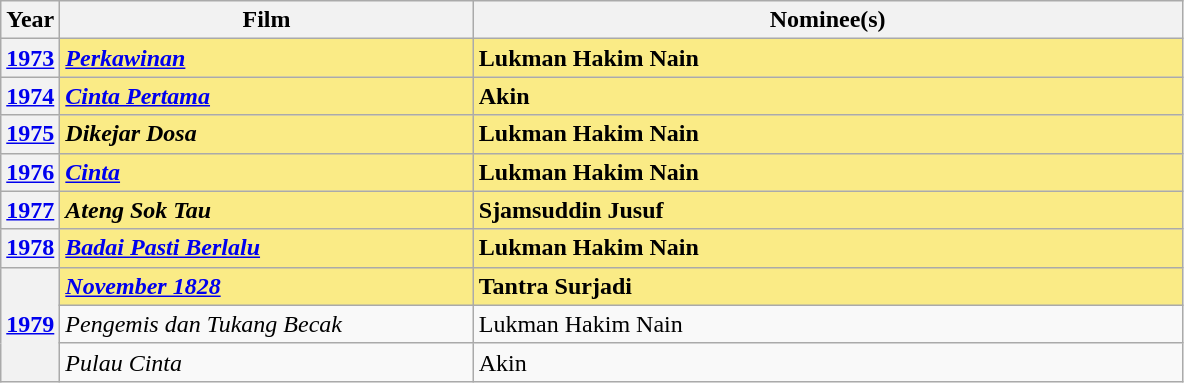<table class="wikitable" rowspan=2 style="text-align: left;" border="2" cellpadding="4">
<tr>
<th scope="col" style="width:5%;">Year</th>
<th scope="col" style="width:35%;">Film</th>
<th scope="col" style="width:60%;">Nominee(s)</th>
</tr>
<tr>
<th style="text-align:center;" rowspan=""><a href='#'>1973</a><br></th>
<td scope="row" style="background:#FAEB86;"><strong><em><a href='#'>Perkawinan</a></em></strong></td>
<td style="background:#FAEB86;"><strong>Lukman Hakim Nain </strong></td>
</tr>
<tr>
<th style="text-align:center;" rowspan=""><a href='#'>1974</a><br></th>
<td scope="row" style="background:#FAEB86;"><strong><em><a href='#'>Cinta Pertama</a></em></strong></td>
<td style="background:#FAEB86;"><strong>Akin </strong></td>
</tr>
<tr>
<th style="text-align:center;" rowspan=""><a href='#'>1975</a><br></th>
<td scope="row" style="background:#FAEB86;"><strong><em>Dikejar Dosa</em></strong></td>
<td style="background:#FAEB86;"><strong>Lukman Hakim Nain </strong></td>
</tr>
<tr>
<th style="text-align:center;" rowspan=""><a href='#'>1976</a><br></th>
<td scope="row" style="background:#FAEB86;"><strong><em><a href='#'>Cinta</a></em></strong></td>
<td style="background:#FAEB86;"><strong>Lukman Hakim Nain </strong></td>
</tr>
<tr>
<th style="text-align:center;" rowspan=""><a href='#'>1977</a><br></th>
<td scope="row" style="background:#FAEB86;"><strong><em>Ateng Sok Tau</em></strong></td>
<td style="background:#FAEB86;"><strong>Sjamsuddin Jusuf </strong></td>
</tr>
<tr>
<th style="text-align:center;" rowspan=""><a href='#'>1978</a><br></th>
<td scope="row" style="background:#FAEB86;"><strong><em><a href='#'>Badai Pasti Berlalu</a></em></strong></td>
<td style="background:#FAEB86;"><strong>Lukman Hakim Nain </strong></td>
</tr>
<tr>
<th style="text-align:center;" rowspan="3"><a href='#'>1979</a><br></th>
<td scope="row" style="background:#FAEB86;"><strong><em><a href='#'>November 1828</a></em></strong></td>
<td style="background:#FAEB86;"><strong>Tantra Surjadi </strong></td>
</tr>
<tr>
<td><em>Pengemis dan Tukang Becak</em></td>
<td>Lukman Hakim Nain</td>
</tr>
<tr>
<td><em>Pulau Cinta</em></td>
<td>Akin</td>
</tr>
</table>
